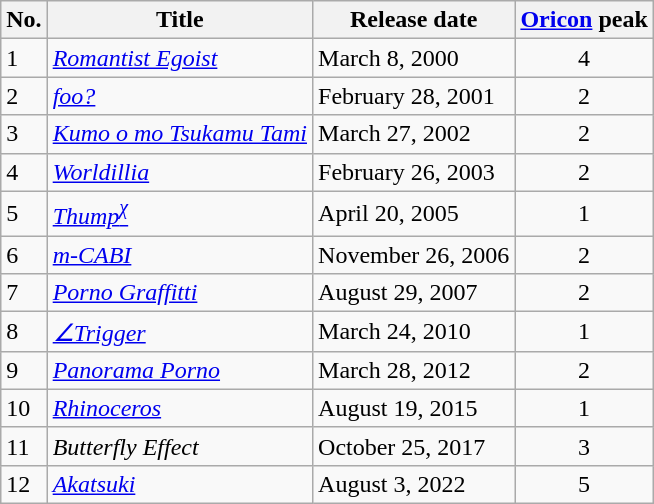<table class="wikitable">
<tr>
<th>No.</th>
<th>Title</th>
<th>Release date</th>
<th><a href='#'>Oricon</a> peak</th>
</tr>
<tr>
<td>1</td>
<td><em><a href='#'>Romantist Egoist</a></em></td>
<td>March 8, 2000</td>
<td style="text-align:center;">4</td>
</tr>
<tr>
<td>2</td>
<td><em><a href='#'>foo?</a></em></td>
<td>February 28, 2001</td>
<td style="text-align:center;">2</td>
</tr>
<tr>
<td>3</td>
<td><em><a href='#'>Kumo o mo Tsukamu Tami</a></em></td>
<td>March 27, 2002</td>
<td style="text-align:center;">2</td>
</tr>
<tr>
<td>4</td>
<td><em><a href='#'>Worldillia</a></em></td>
<td>February 26, 2003</td>
<td style="text-align:center;">2</td>
</tr>
<tr>
<td>5</td>
<td><em><a href='#'>Thump<sup>χ</sup></a></em></td>
<td>April 20, 2005</td>
<td style="text-align:center;">1</td>
</tr>
<tr>
<td>6</td>
<td><em><a href='#'>m-CABI</a></em></td>
<td>November 26, 2006</td>
<td style="text-align:center;">2</td>
</tr>
<tr>
<td>7</td>
<td><em><a href='#'>Porno Graffitti</a></em></td>
<td>August 29, 2007</td>
<td style="text-align:center;">2</td>
</tr>
<tr>
<td>8</td>
<td><em><a href='#'>∠Trigger</a></em></td>
<td>March 24, 2010</td>
<td style="text-align:center;">1</td>
</tr>
<tr>
<td>9</td>
<td><em><a href='#'>Panorama Porno</a></em></td>
<td>March 28, 2012</td>
<td style="text-align:center;">2</td>
</tr>
<tr>
<td>10</td>
<td><em><a href='#'>Rhinoceros</a></em></td>
<td>August 19, 2015</td>
<td style="text-align:center;">1</td>
</tr>
<tr>
<td>11</td>
<td><em>Butterfly Effect</em></td>
<td>October 25, 2017</td>
<td style="text-align:center;">3</td>
</tr>
<tr>
<td>12</td>
<td><em><a href='#'>Akatsuki</a></em></td>
<td>August 3, 2022</td>
<td style="text-align:center;">5</td>
</tr>
</table>
